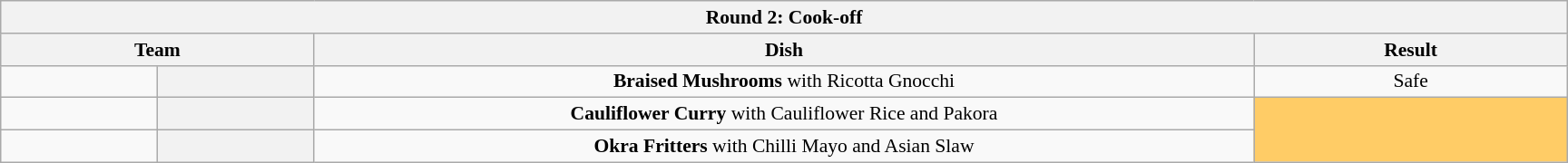<table class="wikitable plainrowheaders" style="text-align:center; font-size:90%; width:80em;">
<tr>
<th colspan="4" >Round 2: Cook-off</th>
</tr>
<tr>
<th style="width:20%;" colspan="2">Team</th>
<th style="width:60%;">Dish</th>
<th style="width:20%;">Result</th>
</tr>
<tr>
<td></td>
<th></th>
<td><strong>Braised Mushrooms</strong> with Ricotta Gnocchi</td>
<td>Safe</td>
</tr>
<tr>
<td></td>
<th></th>
<td><strong>Cauliflower Curry</strong> with Cauliflower Rice and Pakora</td>
<td rowspan="3" bgcolor="FFCC66"></td>
</tr>
<tr>
<td></td>
<th></th>
<td><strong>Okra Fritters</strong> with Chilli Mayo and Asian Slaw</td>
</tr>
</table>
